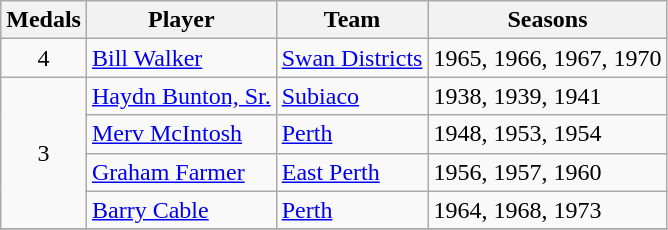<table class="wikitable">
<tr>
<th>Medals</th>
<th>Player</th>
<th>Team</th>
<th>Seasons</th>
</tr>
<tr>
<td style="text-align:center;">4</td>
<td><a href='#'>Bill Walker</a></td>
<td><a href='#'>Swan Districts</a></td>
<td>1965, 1966, 1967, 1970</td>
</tr>
<tr>
<td style="text-align:center;" rowspan="4">3</td>
<td><a href='#'>Haydn Bunton, Sr.</a></td>
<td><a href='#'>Subiaco</a></td>
<td>1938, 1939, 1941</td>
</tr>
<tr>
<td><a href='#'>Merv McIntosh</a></td>
<td><a href='#'>Perth</a></td>
<td>1948, 1953, 1954</td>
</tr>
<tr>
<td><a href='#'>Graham Farmer</a></td>
<td><a href='#'>East Perth</a></td>
<td>1956, 1957, 1960</td>
</tr>
<tr>
<td><a href='#'>Barry Cable</a></td>
<td><a href='#'>Perth</a></td>
<td>1964, 1968, 1973</td>
</tr>
<tr>
</tr>
</table>
